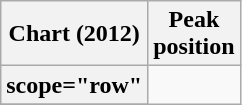<table class="wikitable sortable plainrowheaders">
<tr>
<th>Chart (2012)</th>
<th>Peak<br>position</th>
</tr>
<tr>
<th>scope="row"</th>
</tr>
<tr>
</tr>
</table>
